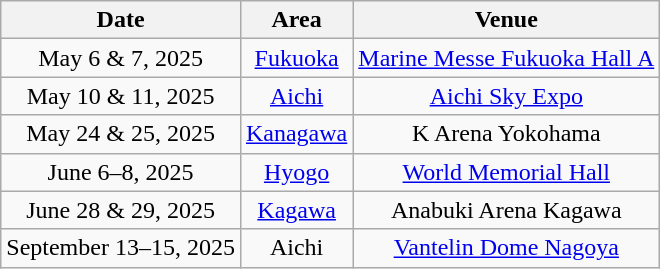<table class="wikitable plainrowheaders" style="text-align:center;">
<tr>
<th scope="col">Date</th>
<th scope="col">Area</th>
<th scope="col">Venue</th>
</tr>
<tr>
<td>May 6 & 7, 2025</td>
<td><a href='#'>Fukuoka</a></td>
<td><a href='#'>Marine Messe Fukuoka Hall A</a></td>
</tr>
<tr>
<td>May 10 & 11, 2025</td>
<td><a href='#'>Aichi</a></td>
<td><a href='#'>Aichi Sky Expo</a></td>
</tr>
<tr>
<td>May 24 & 25, 2025</td>
<td><a href='#'>Kanagawa</a></td>
<td>K Arena Yokohama</td>
</tr>
<tr>
<td>June 6–8, 2025</td>
<td><a href='#'>Hyogo</a></td>
<td><a href='#'>World Memorial Hall</a></td>
</tr>
<tr>
<td>June 28 & 29, 2025</td>
<td><a href='#'>Kagawa</a></td>
<td>Anabuki Arena Kagawa</td>
</tr>
<tr>
<td>September 13–15, 2025</td>
<td>Aichi</td>
<td><a href='#'>Vantelin Dome Nagoya</a></td>
</tr>
</table>
